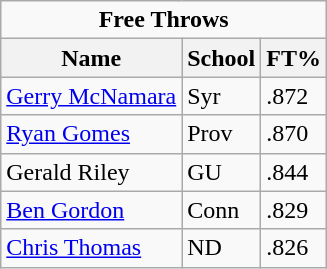<table class="wikitable">
<tr>
<td colspan=3 style="text-align:center;"><strong>Free Throws</strong></td>
</tr>
<tr>
<th>Name</th>
<th>School</th>
<th>FT%</th>
</tr>
<tr>
<td><a href='#'>Gerry McNamara</a></td>
<td>Syr</td>
<td>.872</td>
</tr>
<tr>
<td><a href='#'>Ryan Gomes</a></td>
<td>Prov</td>
<td>.870</td>
</tr>
<tr>
<td>Gerald Riley</td>
<td>GU</td>
<td>.844</td>
</tr>
<tr>
<td><a href='#'>Ben Gordon</a></td>
<td>Conn</td>
<td>.829</td>
</tr>
<tr>
<td><a href='#'>Chris Thomas</a></td>
<td>ND</td>
<td>.826</td>
</tr>
</table>
